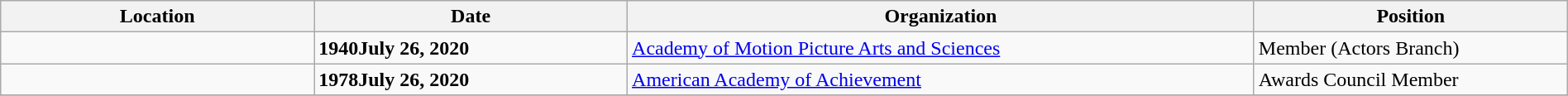<table class="wikitable" style="width:100%;">
<tr>
<th style="width:20%;">Location</th>
<th style="width:20%;">Date</th>
<th style="width:40%;">Organization</th>
<th style="width:20%;">Position</th>
</tr>
<tr>
<td></td>
<td><strong>1940July 26, 2020</strong></td>
<td><a href='#'>Academy of Motion Picture Arts and Sciences</a></td>
<td>Member (Actors Branch)</td>
</tr>
<tr>
<td></td>
<td><strong>1978July 26, 2020</strong></td>
<td><a href='#'>American Academy of Achievement</a></td>
<td>Awards Council Member</td>
</tr>
<tr>
</tr>
</table>
